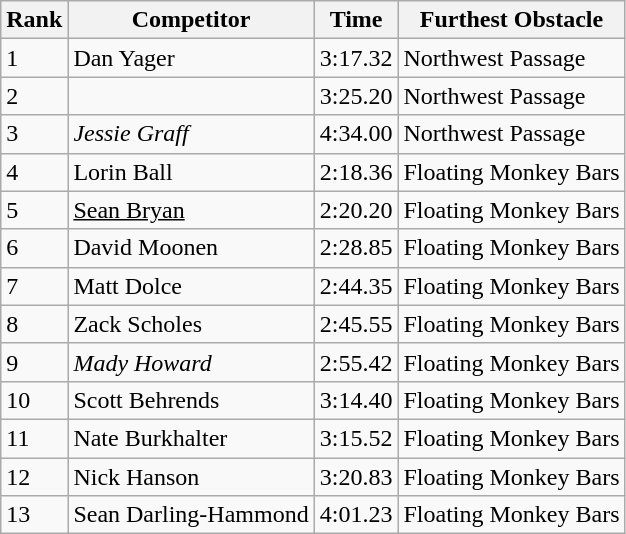<table class="wikitable sortable mw-collapsible">
<tr>
<th>Rank</th>
<th>Competitor</th>
<th>Time</th>
<th>Furthest Obstacle</th>
</tr>
<tr>
<td>1</td>
<td>Dan Yager</td>
<td>3:17.32</td>
<td>Northwest Passage</td>
</tr>
<tr>
<td>2</td>
<td></td>
<td>3:25.20</td>
<td>Northwest Passage</td>
</tr>
<tr>
<td>3</td>
<td><em>Jessie Graff</em></td>
<td>4:34.00</td>
<td>Northwest Passage</td>
</tr>
<tr>
<td>4</td>
<td>Lorin Ball</td>
<td>2:18.36</td>
<td>Floating Monkey Bars</td>
</tr>
<tr>
<td>5</td>
<td><u>Sean Bryan</u></td>
<td>2:20.20</td>
<td>Floating Monkey Bars</td>
</tr>
<tr>
<td>6</td>
<td>David Moonen</td>
<td>2:28.85</td>
<td>Floating Monkey Bars</td>
</tr>
<tr>
<td>7</td>
<td>Matt Dolce</td>
<td>2:44.35</td>
<td>Floating Monkey Bars</td>
</tr>
<tr>
<td>8</td>
<td>Zack Scholes</td>
<td>2:45.55</td>
<td>Floating Monkey Bars</td>
</tr>
<tr>
<td>9</td>
<td><em>Mady Howard</em></td>
<td>2:55.42</td>
<td>Floating Monkey Bars</td>
</tr>
<tr>
<td>10</td>
<td>Scott Behrends</td>
<td>3:14.40</td>
<td>Floating Monkey Bars</td>
</tr>
<tr>
<td>11</td>
<td>Nate Burkhalter</td>
<td>3:15.52</td>
<td>Floating Monkey Bars</td>
</tr>
<tr>
<td>12</td>
<td>Nick Hanson</td>
<td>3:20.83</td>
<td>Floating Monkey Bars</td>
</tr>
<tr>
<td>13</td>
<td>Sean Darling-Hammond</td>
<td>4:01.23</td>
<td>Floating Monkey Bars</td>
</tr>
</table>
